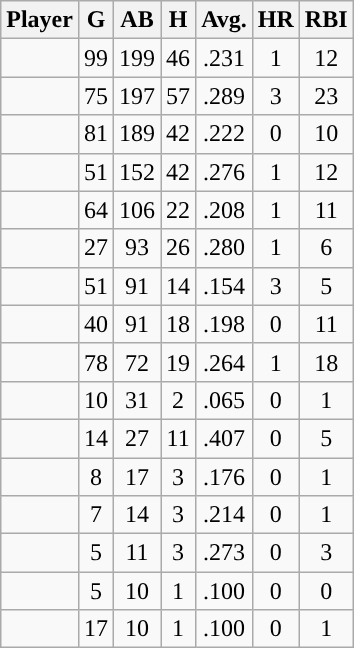<table class="wikitable sortable">
<tr>
<th>Player</th>
<th>G</th>
<th>AB</th>
<th>H</th>
<th>Avg.</th>
<th>HR</th>
<th>RBI</th>
</tr>
<tr align="center">
<td></td>
<td>99</td>
<td>199</td>
<td>46</td>
<td>.231</td>
<td>1</td>
<td>12</td>
</tr>
<tr align="center">
<td></td>
<td>75</td>
<td>197</td>
<td>57</td>
<td>.289</td>
<td>3</td>
<td>23</td>
</tr>
<tr align="center">
<td></td>
<td>81</td>
<td>189</td>
<td>42</td>
<td>.222</td>
<td>0</td>
<td>10</td>
</tr>
<tr align="center">
<td></td>
<td>51</td>
<td>152</td>
<td>42</td>
<td>.276</td>
<td>1</td>
<td>12</td>
</tr>
<tr align="center">
<td></td>
<td>64</td>
<td>106</td>
<td>22</td>
<td>.208</td>
<td>1</td>
<td>11</td>
</tr>
<tr align="center">
<td></td>
<td>27</td>
<td>93</td>
<td>26</td>
<td>.280</td>
<td>1</td>
<td>6</td>
</tr>
<tr align="center">
<td></td>
<td>51</td>
<td>91</td>
<td>14</td>
<td>.154</td>
<td>3</td>
<td>5</td>
</tr>
<tr align="center">
<td></td>
<td>40</td>
<td>91</td>
<td>18</td>
<td>.198</td>
<td>0</td>
<td>11</td>
</tr>
<tr align="center">
<td></td>
<td>78</td>
<td>72</td>
<td>19</td>
<td>.264</td>
<td>1</td>
<td>18</td>
</tr>
<tr align="center">
<td></td>
<td>10</td>
<td>31</td>
<td>2</td>
<td>.065</td>
<td>0</td>
<td>1</td>
</tr>
<tr align="center">
<td></td>
<td>14</td>
<td>27</td>
<td>11</td>
<td>.407</td>
<td>0</td>
<td>5</td>
</tr>
<tr align="center">
<td></td>
<td>8</td>
<td>17</td>
<td>3</td>
<td>.176</td>
<td>0</td>
<td>1</td>
</tr>
<tr align="center">
<td></td>
<td>7</td>
<td>14</td>
<td>3</td>
<td>.214</td>
<td>0</td>
<td>1</td>
</tr>
<tr align="center">
<td></td>
<td>5</td>
<td>11</td>
<td>3</td>
<td>.273</td>
<td>0</td>
<td>3</td>
</tr>
<tr align="center">
<td></td>
<td>5</td>
<td>10</td>
<td>1</td>
<td>.100</td>
<td>0</td>
<td>0</td>
</tr>
<tr align="center">
<td></td>
<td>17</td>
<td>10</td>
<td>1</td>
<td>.100</td>
<td>0</td>
<td>1</td>
</tr>
</table>
